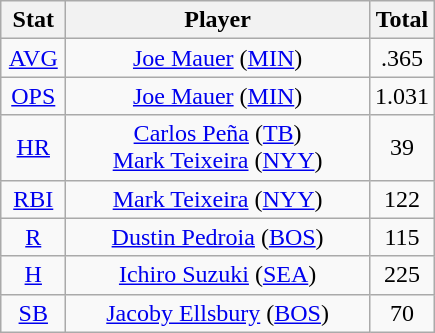<table class="wikitable" style="text-align:center;">
<tr>
<th style="width:15%">Stat</th>
<th>Player</th>
<th style="width:15%">Total</th>
</tr>
<tr>
<td><a href='#'>AVG</a></td>
<td><a href='#'>Joe Mauer</a> (<a href='#'>MIN</a>)</td>
<td>.365</td>
</tr>
<tr>
<td><a href='#'>OPS</a></td>
<td><a href='#'>Joe Mauer</a> (<a href='#'>MIN</a>)</td>
<td>1.031</td>
</tr>
<tr>
<td><a href='#'>HR</a></td>
<td><a href='#'>Carlos Peña</a> (<a href='#'>TB</a>)<br><a href='#'>Mark Teixeira</a> (<a href='#'>NYY</a>)</td>
<td>39</td>
</tr>
<tr>
<td><a href='#'>RBI</a></td>
<td><a href='#'>Mark Teixeira</a> (<a href='#'>NYY</a>)</td>
<td>122</td>
</tr>
<tr>
<td><a href='#'>R</a></td>
<td><a href='#'>Dustin Pedroia</a> (<a href='#'>BOS</a>)</td>
<td>115</td>
</tr>
<tr>
<td><a href='#'>H</a></td>
<td><a href='#'>Ichiro Suzuki</a> (<a href='#'>SEA</a>)</td>
<td>225</td>
</tr>
<tr>
<td><a href='#'>SB</a></td>
<td><a href='#'>Jacoby Ellsbury</a> (<a href='#'>BOS</a>)</td>
<td>70</td>
</tr>
</table>
